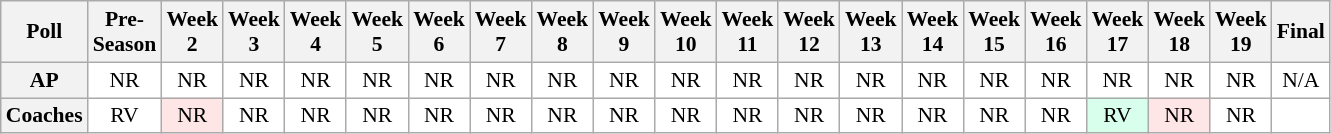<table class="wikitable" style="white-space:nowrap;font-size:90%">
<tr>
<th>Poll</th>
<th>Pre-<br>Season</th>
<th>Week<br>2</th>
<th>Week<br>3</th>
<th>Week<br>4</th>
<th>Week<br>5</th>
<th>Week<br>6</th>
<th>Week<br>7</th>
<th>Week<br>8</th>
<th>Week<br>9</th>
<th>Week<br>10</th>
<th>Week<br>11</th>
<th>Week<br>12</th>
<th>Week<br>13</th>
<th>Week<br>14</th>
<th>Week<br>15</th>
<th>Week<br>16</th>
<th>Week<br>17</th>
<th>Week<br>18</th>
<th>Week<br>19</th>
<th>Final</th>
</tr>
<tr style="text-align:center;">
<th>AP</th>
<td style="background:#FFF;">NR</td>
<td style="background:#FFF;">NR</td>
<td style="background:#FFF;">NR</td>
<td style="background:#FFF;">NR</td>
<td style="background:#FFF;">NR</td>
<td style="background:#FFF;">NR</td>
<td style="background:#FFF;">NR</td>
<td style="background:#FFF;">NR</td>
<td style="background:#FFF;">NR</td>
<td style="background:#FFF;">NR</td>
<td style="background:#FFF;">NR</td>
<td style="background:#FFF;">NR</td>
<td style="background:#FFF;">NR</td>
<td style="background:#FFF;">NR</td>
<td style="background:#FFF;">NR</td>
<td style="background:#FFF;">NR</td>
<td style="background:#FFF;">NR</td>
<td style="background:#FFF;">NR</td>
<td style="background:#FFF;">NR</td>
<td style="background:#FFF;">N/A</td>
</tr>
<tr style="text-align:center;">
<th>Coaches</th>
<td style="background:#FFF;">RV</td>
<td style="background:#FFE6E6;">NR</td>
<td style="background:#FFF;">NR</td>
<td style="background:#FFF;">NR</td>
<td style="background:#FFF;">NR</td>
<td style="background:#FFF;">NR</td>
<td style="background:#FFF;">NR</td>
<td style="background:#FFF;">NR</td>
<td style="background:#FFF;">NR</td>
<td style="background:#FFF;">NR</td>
<td style="background:#FFF;">NR</td>
<td style="background:#FFF;">NR</td>
<td style="background:#FFF;">NR</td>
<td style="background:#FFF;">NR</td>
<td style="background:#FFF;">NR</td>
<td style="background:#FFF;">NR</td>
<td style="background:#D8FFEB;">RV</td>
<td style="background:#FFE6E6;">NR</td>
<td style="background:#FFF;">NR</td>
<td style="background:#FFF;"></td>
</tr>
</table>
